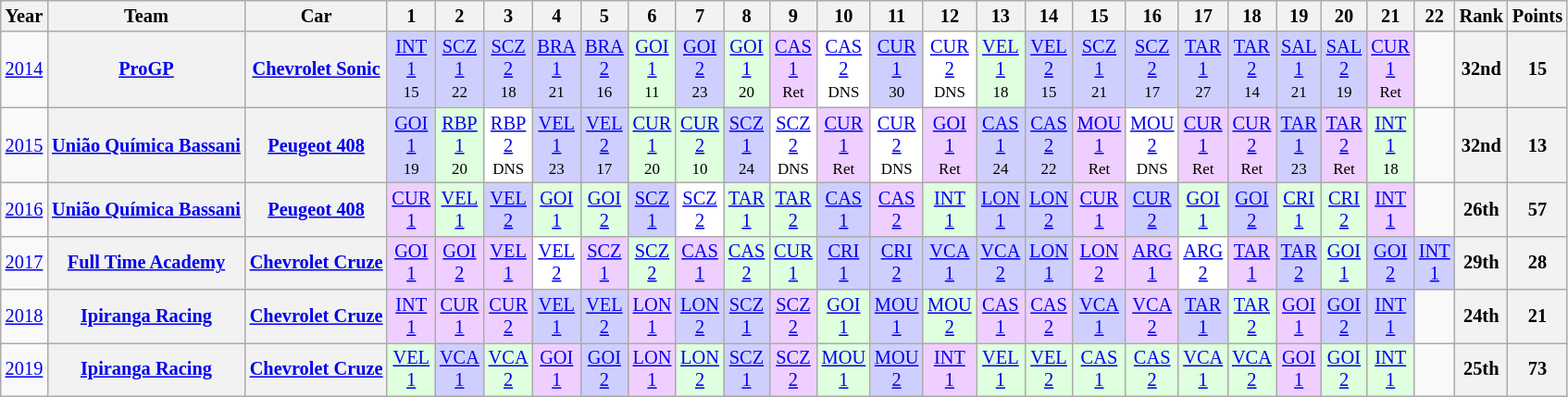<table class="wikitable" style="text-align:center; font-size:85%">
<tr>
<th>Year</th>
<th>Team</th>
<th>Car</th>
<th>1</th>
<th>2</th>
<th>3</th>
<th>4</th>
<th>5</th>
<th>6</th>
<th>7</th>
<th>8</th>
<th>9</th>
<th>10</th>
<th>11</th>
<th>12</th>
<th>13</th>
<th>14</th>
<th>15</th>
<th>16</th>
<th>17</th>
<th>18</th>
<th>19</th>
<th>20</th>
<th>21</th>
<th>22</th>
<th>Rank</th>
<th>Points</th>
</tr>
<tr>
<td><a href='#'>2014</a></td>
<th><a href='#'>ProGP</a></th>
<th><a href='#'>Chevrolet Sonic</a></th>
<td style="background:#CFCFFF;"><a href='#'>INT<br>1</a><br><small>15</small></td>
<td style="background:#CFCFFF;"><a href='#'>SCZ<br>1</a><br><small>22</small></td>
<td style="background:#CFCFFF;"><a href='#'>SCZ<br>2</a><br><small>18</small></td>
<td style="background:#CFCFFF;"><a href='#'>BRA<br>1</a><br><small>21</small></td>
<td style="background:#CFCFFF;"><a href='#'>BRA<br>2</a><br><small>16</small></td>
<td style="background:#DFFFDF;"><a href='#'>GOI<br>1</a><br><small>11</small></td>
<td style="background:#CFCFFF;"><a href='#'>GOI<br>2</a><br><small>23</small></td>
<td style="background:#DFFFDF;"><a href='#'>GOI<br>1</a><br><small>20</small></td>
<td style="background:#EFCFFF;"><a href='#'>CAS<br>1</a><br><small>Ret</small></td>
<td style="background:#FFFFFF;"><a href='#'>CAS<br>2</a><br><small>DNS</small></td>
<td style="background:#CFCFFF;"><a href='#'>CUR<br>1</a><br><small>30</small></td>
<td style="background:#FFFFFF;"><a href='#'>CUR<br>2</a><br><small>DNS</small></td>
<td style="background:#DFFFDF;"><a href='#'>VEL<br>1</a><br><small>18</small></td>
<td style="background:#CFCFFF;"><a href='#'>VEL<br>2</a><br><small>15</small></td>
<td style="background:#CFCFFF;"><a href='#'>SCZ<br>1</a><br><small>21</small></td>
<td style="background:#CFCFFF;"><a href='#'>SCZ<br>2</a><br><small>17</small></td>
<td style="background:#CFCFFF;"><a href='#'>TAR<br>1</a><br><small>27</small></td>
<td style="background:#CFCFFF;"><a href='#'>TAR<br>2</a><br><small>14</small></td>
<td style="background:#CFCFFF;"><a href='#'>SAL<br>1</a><br><small>21</small></td>
<td style="background:#CFCFFF;"><a href='#'>SAL<br>2</a><br><small>19</small></td>
<td style="background:#EFCFFF;"><a href='#'>CUR<br>1</a><br><small>Ret</small></td>
<td></td>
<th>32nd</th>
<th>15</th>
</tr>
<tr>
<td><a href='#'>2015</a></td>
<th><a href='#'>União Química Bassani</a></th>
<th><a href='#'>Peugeot 408</a></th>
<td style="background:#CFCFFF;"><a href='#'>GOI<br>1</a><br><small>19</small></td>
<td style="background:#DFFFDF;"><a href='#'>RBP<br>1</a><br><small>20</small></td>
<td style="background:#FFFFFF;"><a href='#'>RBP<br>2</a><br><small>DNS</small></td>
<td style="background:#CFCFFF;"><a href='#'>VEL<br>1</a><br><small>23</small></td>
<td style="background:#CFCFFF;"><a href='#'>VEL<br>2</a><br><small>17</small></td>
<td style="background:#DFFFDF;"><a href='#'>CUR<br>1</a><br><small>20</small></td>
<td style="background:#DFFFDF;"><a href='#'>CUR<br>2</a><br><small>10</small></td>
<td style="background:#CFCFFF;"><a href='#'>SCZ<br>1</a><br><small>24</small></td>
<td style="background:#FFFFFF;"><a href='#'>SCZ<br>2</a><br><small>DNS</small></td>
<td style="background:#EFCFFF;"><a href='#'>CUR<br>1</a><br><small>Ret</small></td>
<td style="background:#FFFFFF;"><a href='#'>CUR<br>2</a><br><small>DNS</small></td>
<td style="background:#EFCFFF;"><a href='#'>GOI<br>1</a><br><small>Ret</small></td>
<td style="background:#CFCFFF;"><a href='#'>CAS<br>1</a><br><small>24</small></td>
<td style="background:#CFCFFF;"><a href='#'>CAS<br>2</a><br><small>22</small></td>
<td style="background:#EFCFFF;"><a href='#'>MOU<br>1</a><br><small>Ret</small></td>
<td style="background:#FFFFFF;"><a href='#'>MOU<br>2</a><br><small>DNS</small></td>
<td style="background:#EFCFFF;"><a href='#'>CUR<br>1</a><br><small>Ret</small></td>
<td style="background:#EFCFFF;"><a href='#'>CUR<br>2</a><br><small>Ret</small></td>
<td style="background:#CFCFFF;"><a href='#'>TAR<br>1</a><br><small>23</small></td>
<td style="background:#EFCFFF;"><a href='#'>TAR<br>2</a><br><small>Ret</small></td>
<td style="background:#DFFFDF;"><a href='#'>INT<br>1</a><br><small>18</small></td>
<td></td>
<th>32nd</th>
<th>13</th>
</tr>
<tr>
<td><a href='#'>2016</a></td>
<th><a href='#'>União Química Bassani</a></th>
<th><a href='#'>Peugeot 408</a></th>
<td style="background:#EFCFFF;"><a href='#'>CUR<br>1</a><br></td>
<td style="background:#DFFFDF;"><a href='#'>VEL<br>1</a><br></td>
<td style="background:#CFCFFF;"><a href='#'>VEL<br>2</a><br></td>
<td style="background:#DFFFDF;"><a href='#'>GOI<br>1</a><br></td>
<td style="background:#DFFFDF;"><a href='#'>GOI<br>2</a><br></td>
<td style="background:#CFCFFF;"><a href='#'>SCZ<br>1</a><br></td>
<td style="background:#FFFFFF;"><a href='#'>SCZ<br>2</a><br></td>
<td style="background:#DFFFDF;"><a href='#'>TAR<br>1</a><br></td>
<td style="background:#DFFFDF;"><a href='#'>TAR<br>2</a><br></td>
<td style="background:#CFCFFF;"><a href='#'>CAS<br>1</a><br></td>
<td style="background:#EFCFFF;"><a href='#'>CAS<br>2</a><br></td>
<td style="background:#DFFFDF;"><a href='#'>INT<br>1</a><br></td>
<td style="background:#CFCFFF;"><a href='#'>LON<br>1</a><br></td>
<td style="background:#CFCFFF;"><a href='#'>LON<br>2</a><br></td>
<td style="background:#EFCFFF;"><a href='#'>CUR<br>1</a><br></td>
<td style="background:#CFCFFF;"><a href='#'>CUR<br>2</a><br></td>
<td style="background:#DFFFDF;"><a href='#'>GOI<br>1</a><br></td>
<td style="background:#CFCFFF;"><a href='#'>GOI<br>2</a><br></td>
<td style="background:#DFFFDF;"><a href='#'>CRI<br>1</a><br></td>
<td style="background:#DFFFDF;"><a href='#'>CRI<br>2</a><br></td>
<td style="background:#EFCFFF;"><a href='#'>INT<br>1</a><br></td>
<td></td>
<th>26th</th>
<th>57</th>
</tr>
<tr>
<td><a href='#'>2017</a></td>
<th><a href='#'>Full Time Academy</a></th>
<th><a href='#'>Chevrolet Cruze</a></th>
<td style="background:#EFCFFF;"><a href='#'>GOI<br>1</a><br></td>
<td style="background:#EFCFFF;"><a href='#'>GOI<br>2</a><br></td>
<td style="background:#EFCFFF;"><a href='#'>VEL<br>1</a><br></td>
<td style="background:#FFFFFF;"><a href='#'>VEL<br>2</a><br></td>
<td style="background:#EFCFFF;"><a href='#'>SCZ<br>1</a><br></td>
<td style="background:#DFFFDF;"><a href='#'>SCZ<br>2</a><br></td>
<td style="background:#EFCFFF;"><a href='#'>CAS<br>1</a><br></td>
<td style="background:#DFFFDF;"><a href='#'>CAS<br>2</a><br></td>
<td style="background:#DFFFDF;"><a href='#'>CUR<br>1</a><br></td>
<td style="background:#CFCFFF;"><a href='#'>CRI<br>1</a><br></td>
<td style="background:#CFCFFF;"><a href='#'>CRI<br>2</a><br></td>
<td style="background:#CFCFFF;"><a href='#'>VCA<br>1</a><br></td>
<td style="background:#CFCFFF;"><a href='#'>VCA<br>2</a><br></td>
<td style="background:#CFCFFF;"><a href='#'>LON<br>1</a><br></td>
<td style="background:#EFCFFF;"><a href='#'>LON<br>2</a><br></td>
<td style="background:#EFCFFF;"><a href='#'>ARG<br>1</a><br></td>
<td style="background:#FFFFFF;"><a href='#'>ARG<br>2</a><br></td>
<td style="background:#EFCFFF;"><a href='#'>TAR<br>1</a><br></td>
<td style="background:#CFCFFF;"><a href='#'>TAR<br>2</a><br></td>
<td style="background:#DFFFDF;"><a href='#'>GOI<br>1</a><br></td>
<td style="background:#CFCFFF;"><a href='#'>GOI<br>2</a><br></td>
<td style="background:#CFCFFF;"><a href='#'>INT<br>1</a><br></td>
<th>29th</th>
<th>28</th>
</tr>
<tr>
<td><a href='#'>2018</a></td>
<th><a href='#'>Ipiranga Racing</a></th>
<th><a href='#'>Chevrolet Cruze</a></th>
<td style="background:#EFCFFF;"><a href='#'>INT<br>1</a><br></td>
<td style="background:#EFCFFF;"><a href='#'>CUR<br>1</a><br></td>
<td style="background:#EFCFFF;"><a href='#'>CUR<br>2</a><br></td>
<td style="background:#CFCFFF;"><a href='#'>VEL<br>1</a><br></td>
<td style="background:#CFCFFF;"><a href='#'>VEL<br>2</a><br></td>
<td style="background:#EFCFFF;"><a href='#'>LON<br>1</a><br></td>
<td style="background:#CFCFFF;"><a href='#'>LON<br>2</a><br></td>
<td style="background:#CFCFFF;"><a href='#'>SCZ<br>1</a><br></td>
<td style="background:#EFCFFF;"><a href='#'>SCZ<br>2</a><br></td>
<td style="background:#DFFFDF;"><a href='#'>GOI<br>1</a><br></td>
<td style="background:#CFCFFF;"><a href='#'>MOU<br>1</a><br></td>
<td style="background:#DFFFDF;"><a href='#'>MOU<br>2</a><br></td>
<td style="background:#EFCFFF;"><a href='#'>CAS<br>1</a><br></td>
<td style="background:#EFCFFF;"><a href='#'>CAS<br>2</a><br></td>
<td style="background:#CFCFFF;"><a href='#'>VCA<br>1</a><br></td>
<td style="background:#EFCFFF;"><a href='#'>VCA<br>2</a><br></td>
<td style="background:#CFCFFF;"><a href='#'>TAR<br>1</a><br></td>
<td style="background:#DFFFDF;"><a href='#'>TAR<br>2</a><br></td>
<td style="background:#EFCFFF;"><a href='#'>GOI<br>1</a><br></td>
<td style="background:#CFCFFF;"><a href='#'>GOI<br>2</a><br></td>
<td style="background:#CFCFFF;"><a href='#'>INT<br>1</a><br></td>
<td></td>
<th>24th</th>
<th>21</th>
</tr>
<tr>
<td><a href='#'>2019</a></td>
<th><a href='#'>Ipiranga Racing</a></th>
<th><a href='#'>Chevrolet Cruze</a></th>
<td style="background:#DFFFDF;"><a href='#'>VEL<br>1</a><br></td>
<td style="background:#CFCFFF;"><a href='#'>VCA<br>1</a><br></td>
<td style="background:#DFFFDF;"><a href='#'>VCA<br>2</a><br></td>
<td style="background:#EFCFFF;"><a href='#'>GOI<br>1</a><br></td>
<td style="background:#CFCFFF;"><a href='#'>GOI<br>2</a><br></td>
<td style="background:#EFCFFF;"><a href='#'>LON<br>1</a><br></td>
<td style="background:#DFFFDF;"><a href='#'>LON<br>2</a><br></td>
<td style="background:#CFCFFF;"><a href='#'>SCZ<br>1</a><br></td>
<td style="background:#EFCFFF;"><a href='#'>SCZ<br>2</a><br></td>
<td style="background:#DFFFDF;"><a href='#'>MOU<br>1</a><br></td>
<td style="background:#CFCFFF;"><a href='#'>MOU<br>2</a><br></td>
<td style="background:#EFCFFF;"><a href='#'>INT<br>1</a><br></td>
<td style="background:#DFFFDF;"><a href='#'>VEL<br>1</a><br></td>
<td style="background:#DFFFDF;"><a href='#'>VEL<br>2</a><br></td>
<td style="background:#DFFFDF;"><a href='#'>CAS<br>1</a><br></td>
<td style="background:#DFFFDF;"><a href='#'>CAS<br>2</a><br></td>
<td style="background:#DFFFDF;"><a href='#'>VCA<br>1</a><br></td>
<td style="background:#DFFFDF;"><a href='#'>VCA<br>2</a><br></td>
<td style="background:#EFCFFF;"><a href='#'>GOI<br>1</a><br></td>
<td style="background:#DFFFDF;"><a href='#'>GOI<br>2</a><br></td>
<td style="background:#DFFFDF;"><a href='#'>INT<br>1</a><br></td>
<td></td>
<th>25th</th>
<th>73</th>
</tr>
</table>
